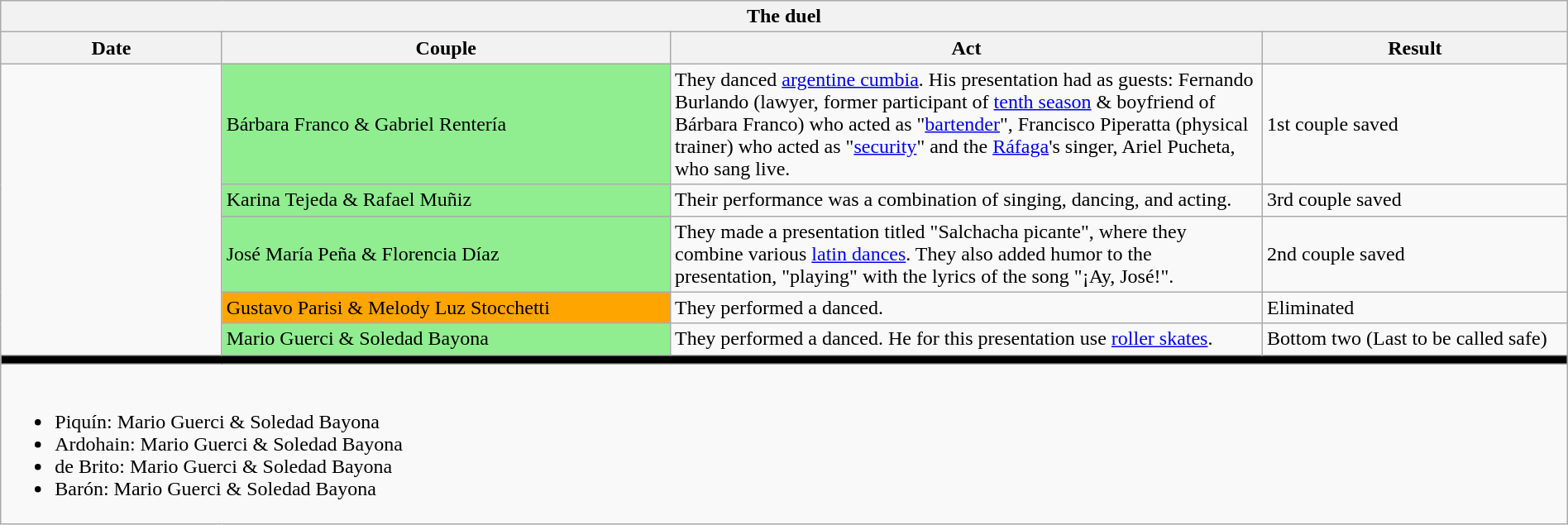<table class="wikitable collapsible collapsed" style="text-align: align; width: 100%;">
<tr>
<th colspan="11" style="with: 100%;" align="center">The duel</th>
</tr>
<tr>
<th width=85>Date</th>
<th width=180>Couple</th>
<th width=240>Act</th>
<th width=120>Result</th>
</tr>
<tr>
<td rowspan="5"></td>
<td bgcolor="lightgreen">Bárbara Franco & Gabriel Rentería</td>
<td>They danced <a href='#'>argentine cumbia</a>. His presentation had as guests: Fernando Burlando (lawyer, former participant of <a href='#'>tenth season</a> & boyfriend of Bárbara Franco) who acted as "<a href='#'>bartender</a>", Francisco Piperatta (physical trainer) who acted as "<a href='#'>security</a>" and the <a href='#'>Ráfaga</a>'s singer, Ariel Pucheta, who sang live.<br></td>
<td>1st couple saved</td>
</tr>
<tr>
<td bgcolor="lightgreen">Karina Tejeda & Rafael Muñiz</td>
<td>Their performance was a combination of singing, dancing, and acting.<br></td>
<td>3rd couple saved</td>
</tr>
<tr>
<td bgcolor="lightgreen">José María Peña & Florencia Díaz</td>
<td>They made a presentation titled "Salchacha picante", where they combine various <a href='#'>latin dances</a>. They also added humor to the presentation, "playing" with the lyrics of the song "¡Ay, José!".<br></td>
<td>2nd couple saved</td>
</tr>
<tr>
<td bgcolor="orange">Gustavo Parisi & Melody Luz Stocchetti</td>
<td>They performed a danced.<br></td>
<td>Eliminated</td>
</tr>
<tr>
<td bgcolor="lightgreen">Mario Guerci & Soledad Bayona</td>
<td>They performed a danced. He for this presentation use <a href='#'>roller skates</a>.<br></td>
<td>Bottom two (Last to be called safe)</td>
</tr>
<tr>
<th style="background:black" colspan="4"></th>
</tr>
<tr>
<td colspan="4"><br><ul><li>Piquín: Mario Guerci & Soledad Bayona</li><li>Ardohain: Mario Guerci & Soledad Bayona</li><li>de Brito: Mario Guerci & Soledad Bayona</li><li>Barón: Mario Guerci & Soledad Bayona</li></ul></td>
</tr>
</table>
